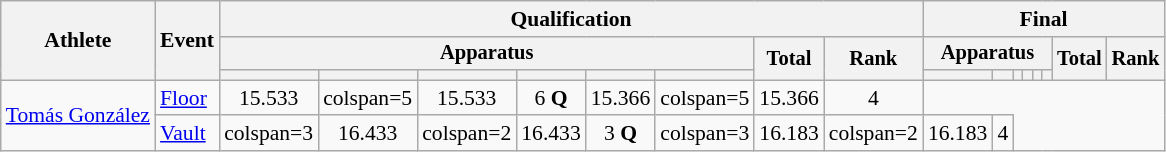<table class="wikitable" style="font-size:90%">
<tr>
<th rowspan=3>Athlete</th>
<th rowspan=3>Event</th>
<th colspan =8>Qualification</th>
<th colspan =8>Final</th>
</tr>
<tr style="font-size:95%">
<th colspan=6>Apparatus</th>
<th rowspan=2>Total</th>
<th rowspan=2>Rank</th>
<th colspan=6>Apparatus</th>
<th rowspan=2>Total</th>
<th rowspan=2>Rank</th>
</tr>
<tr style="font-size:95%">
<th></th>
<th></th>
<th></th>
<th></th>
<th></th>
<th></th>
<th></th>
<th></th>
<th></th>
<th></th>
<th></th>
<th></th>
</tr>
<tr align=center>
<td align=left rowspan=2><a href='#'>Tomás González</a></td>
<td align=left><a href='#'>Floor</a></td>
<td>15.533</td>
<td>colspan=5 </td>
<td>15.533</td>
<td>6 <strong>Q</strong></td>
<td>15.366</td>
<td>colspan=5 </td>
<td>15.366</td>
<td>4</td>
</tr>
<tr align=center>
<td align=left><a href='#'>Vault</a></td>
<td>colspan=3 </td>
<td>16.433</td>
<td>colspan=2 </td>
<td>16.433</td>
<td>3 <strong>Q</strong></td>
<td>colspan=3 </td>
<td>16.183</td>
<td>colspan=2 </td>
<td>16.183</td>
<td>4</td>
</tr>
</table>
